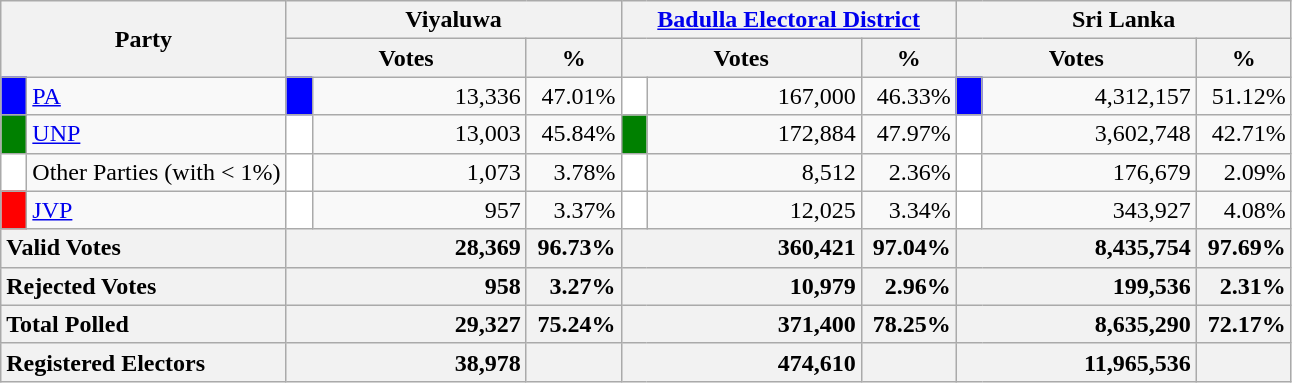<table class="wikitable">
<tr>
<th colspan="2" width="144px"rowspan="2">Party</th>
<th colspan="3" width="216px">Viyaluwa</th>
<th colspan="3" width="216px"><a href='#'>Badulla Electoral District</a></th>
<th colspan="3" width="216px">Sri Lanka</th>
</tr>
<tr>
<th colspan="2" width="144px">Votes</th>
<th>%</th>
<th colspan="2" width="144px">Votes</th>
<th>%</th>
<th colspan="2" width="144px">Votes</th>
<th>%</th>
</tr>
<tr>
<td style="background-color:blue;" width="10px"></td>
<td style="text-align:left;"><a href='#'>PA</a></td>
<td style="background-color:blue;" width="10px"></td>
<td style="text-align:right;">13,336</td>
<td style="text-align:right;">47.01%</td>
<td style="background-color:white;" width="10px"></td>
<td style="text-align:right;">167,000</td>
<td style="text-align:right;">46.33%</td>
<td style="background-color:blue;" width="10px"></td>
<td style="text-align:right;">4,312,157</td>
<td style="text-align:right;">51.12%</td>
</tr>
<tr>
<td style="background-color:green;" width="10px"></td>
<td style="text-align:left;"><a href='#'>UNP</a></td>
<td style="background-color:white;" width="10px"></td>
<td style="text-align:right;">13,003</td>
<td style="text-align:right;">45.84%</td>
<td style="background-color:green;" width="10px"></td>
<td style="text-align:right;">172,884</td>
<td style="text-align:right;">47.97%</td>
<td style="background-color:white;" width="10px"></td>
<td style="text-align:right;">3,602,748</td>
<td style="text-align:right;">42.71%</td>
</tr>
<tr>
<td style="background-color:white;" width="10px"></td>
<td style="text-align:left;">Other Parties (with < 1%)</td>
<td style="background-color:white;" width="10px"></td>
<td style="text-align:right;">1,073</td>
<td style="text-align:right;">3.78%</td>
<td style="background-color:white;" width="10px"></td>
<td style="text-align:right;">8,512</td>
<td style="text-align:right;">2.36%</td>
<td style="background-color:white;" width="10px"></td>
<td style="text-align:right;">176,679</td>
<td style="text-align:right;">2.09%</td>
</tr>
<tr>
<td style="background-color:red;" width="10px"></td>
<td style="text-align:left;"><a href='#'>JVP</a></td>
<td style="background-color:white;" width="10px"></td>
<td style="text-align:right;">957</td>
<td style="text-align:right;">3.37%</td>
<td style="background-color:white;" width="10px"></td>
<td style="text-align:right;">12,025</td>
<td style="text-align:right;">3.34%</td>
<td style="background-color:white;" width="10px"></td>
<td style="text-align:right;">343,927</td>
<td style="text-align:right;">4.08%</td>
</tr>
<tr>
<th colspan="2" width="144px"style="text-align:left;">Valid Votes</th>
<th style="text-align:right;"colspan="2" width="144px">28,369</th>
<th style="text-align:right;">96.73%</th>
<th style="text-align:right;"colspan="2" width="144px">360,421</th>
<th style="text-align:right;">97.04%</th>
<th style="text-align:right;"colspan="2" width="144px">8,435,754</th>
<th style="text-align:right;">97.69%</th>
</tr>
<tr>
<th colspan="2" width="144px"style="text-align:left;">Rejected Votes</th>
<th style="text-align:right;"colspan="2" width="144px">958</th>
<th style="text-align:right;">3.27%</th>
<th style="text-align:right;"colspan="2" width="144px">10,979</th>
<th style="text-align:right;">2.96%</th>
<th style="text-align:right;"colspan="2" width="144px">199,536</th>
<th style="text-align:right;">2.31%</th>
</tr>
<tr>
<th colspan="2" width="144px"style="text-align:left;">Total Polled</th>
<th style="text-align:right;"colspan="2" width="144px">29,327</th>
<th style="text-align:right;">75.24%</th>
<th style="text-align:right;"colspan="2" width="144px">371,400</th>
<th style="text-align:right;">78.25%</th>
<th style="text-align:right;"colspan="2" width="144px">8,635,290</th>
<th style="text-align:right;">72.17%</th>
</tr>
<tr>
<th colspan="2" width="144px"style="text-align:left;">Registered Electors</th>
<th style="text-align:right;"colspan="2" width="144px">38,978</th>
<th></th>
<th style="text-align:right;"colspan="2" width="144px">474,610</th>
<th></th>
<th style="text-align:right;"colspan="2" width="144px">11,965,536</th>
<th></th>
</tr>
</table>
